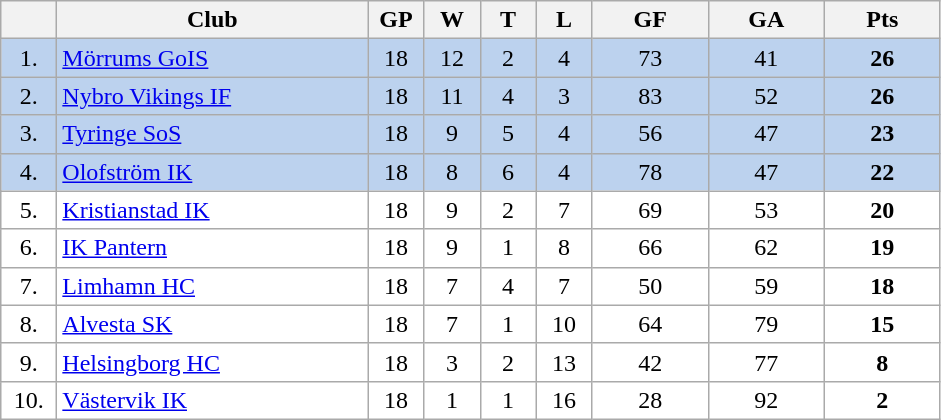<table class="wikitable">
<tr>
<th width="30"></th>
<th width="200">Club</th>
<th width="30">GP</th>
<th width="30">W</th>
<th width="30">T</th>
<th width="30">L</th>
<th width="70">GF</th>
<th width="70">GA</th>
<th width="70">Pts</th>
</tr>
<tr bgcolor="#BCD2EE" align="center">
<td>1.</td>
<td align="left"><a href='#'>Mörrums GoIS</a></td>
<td>18</td>
<td>12</td>
<td>2</td>
<td>4</td>
<td>73</td>
<td>41</td>
<td><strong>26</strong></td>
</tr>
<tr bgcolor="#BCD2EE" align="center">
<td>2.</td>
<td align="left"><a href='#'>Nybro Vikings IF</a></td>
<td>18</td>
<td>11</td>
<td>4</td>
<td>3</td>
<td>83</td>
<td>52</td>
<td><strong>26</strong></td>
</tr>
<tr bgcolor="#BCD2EE" align="center">
<td>3.</td>
<td align="left"><a href='#'>Tyringe SoS</a></td>
<td>18</td>
<td>9</td>
<td>5</td>
<td>4</td>
<td>56</td>
<td>47</td>
<td><strong>23</strong></td>
</tr>
<tr bgcolor="#BCD2EE" align="center">
<td>4.</td>
<td align="left"><a href='#'>Olofström IK</a></td>
<td>18</td>
<td>8</td>
<td>6</td>
<td>4</td>
<td>78</td>
<td>47</td>
<td><strong>22</strong></td>
</tr>
<tr bgcolor="#FFFFFF" align="center">
<td>5.</td>
<td align="left"><a href='#'>Kristianstad IK</a></td>
<td>18</td>
<td>9</td>
<td>2</td>
<td>7</td>
<td>69</td>
<td>53</td>
<td><strong>20</strong></td>
</tr>
<tr bgcolor="#FFFFFF" align="center">
<td>6.</td>
<td align="left"><a href='#'>IK Pantern</a></td>
<td>18</td>
<td>9</td>
<td>1</td>
<td>8</td>
<td>66</td>
<td>62</td>
<td><strong>19</strong></td>
</tr>
<tr bgcolor="#FFFFFF" align="center">
<td>7.</td>
<td align="left"><a href='#'>Limhamn HC</a></td>
<td>18</td>
<td>7</td>
<td>4</td>
<td>7</td>
<td>50</td>
<td>59</td>
<td><strong>18</strong></td>
</tr>
<tr bgcolor="#FFFFFF" align="center">
<td>8.</td>
<td align="left"><a href='#'>Alvesta SK</a></td>
<td>18</td>
<td>7</td>
<td>1</td>
<td>10</td>
<td>64</td>
<td>79</td>
<td><strong>15</strong></td>
</tr>
<tr bgcolor="#FFFFFF" align="center">
<td>9.</td>
<td align="left"><a href='#'>Helsingborg HC</a></td>
<td>18</td>
<td>3</td>
<td>2</td>
<td>13</td>
<td>42</td>
<td>77</td>
<td><strong>8</strong></td>
</tr>
<tr bgcolor="#FFFFFF" align="center">
<td>10.</td>
<td align="left"><a href='#'>Västervik IK</a></td>
<td>18</td>
<td>1</td>
<td>1</td>
<td>16</td>
<td>28</td>
<td>92</td>
<td><strong>2</strong></td>
</tr>
</table>
